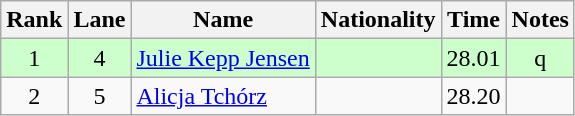<table class="wikitable sortable" style="text-align:center">
<tr>
<th>Rank</th>
<th>Lane</th>
<th>Name</th>
<th>Nationality</th>
<th>Time</th>
<th>Notes</th>
</tr>
<tr bgcolor=ccffcc>
<td>1</td>
<td>4</td>
<td align=left><a href='#'>Julie Kepp Jensen</a></td>
<td align=left></td>
<td>28.01</td>
<td>q</td>
</tr>
<tr>
<td>2</td>
<td>5</td>
<td align=left><a href='#'>Alicja Tchórz</a></td>
<td align=left></td>
<td>28.20</td>
<td></td>
</tr>
</table>
